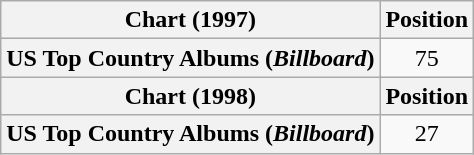<table class="wikitable plainrowheaders" style="text-align:center">
<tr>
<th scope="col">Chart (1997)</th>
<th scope="col">Position</th>
</tr>
<tr>
<th scope="row">US Top Country Albums (<em>Billboard</em>)</th>
<td>75</td>
</tr>
<tr>
<th scope="col">Chart (1998)</th>
<th scope="col">Position</th>
</tr>
<tr>
<th scope="row">US Top Country Albums (<em>Billboard</em>)</th>
<td>27</td>
</tr>
</table>
